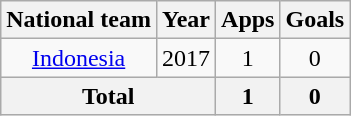<table class=wikitable style=text-align:center>
<tr>
<th>National team</th>
<th>Year</th>
<th>Apps</th>
<th>Goals</th>
</tr>
<tr>
<td><a href='#'>Indonesia</a></td>
<td>2017</td>
<td>1</td>
<td>0</td>
</tr>
<tr>
<th colspan=2>Total</th>
<th>1</th>
<th>0</th>
</tr>
</table>
